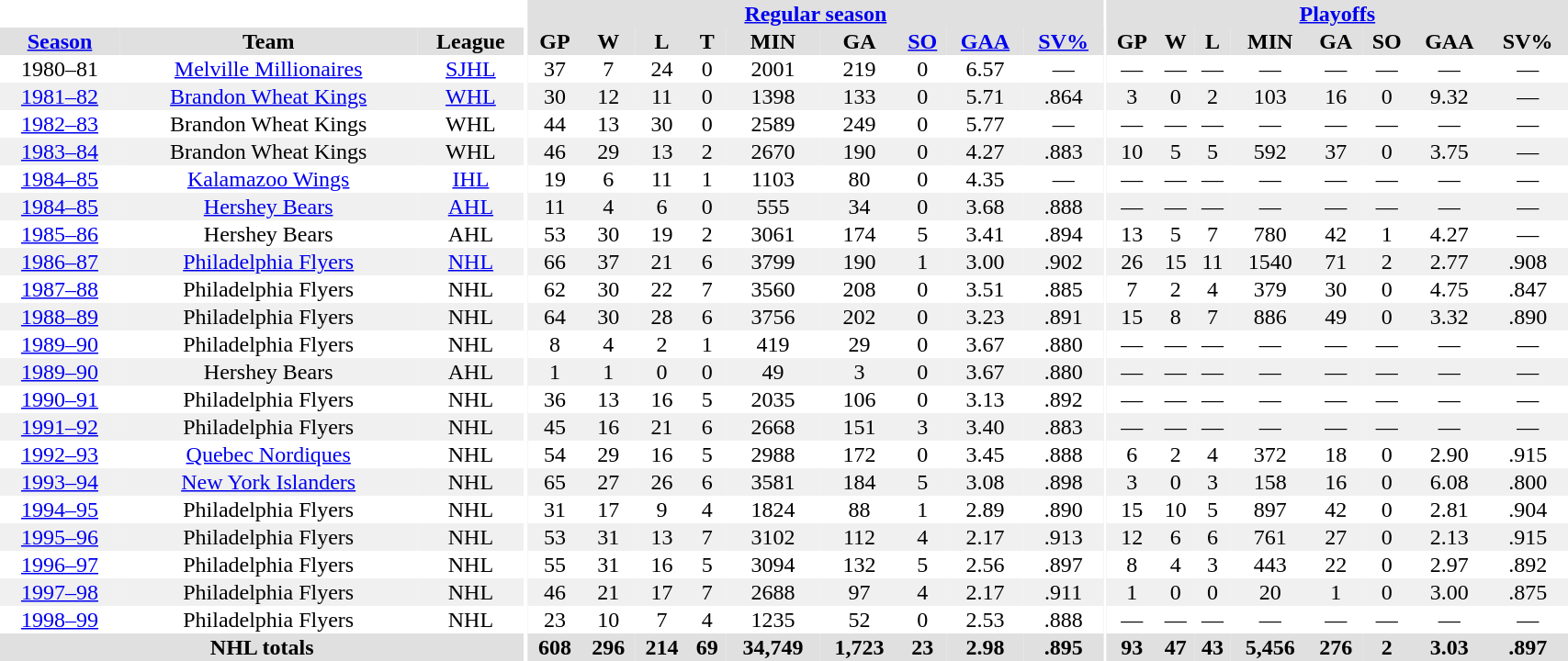<table border="0" cellpadding="1" cellspacing="0" style="width:90%; text-align:center;">
<tr bgcolor="#e0e0e0">
<th colspan="3" bgcolor="#ffffff"></th>
<th rowspan="99" bgcolor="#ffffff"></th>
<th colspan="9" bgcolor="#e0e0e0"><a href='#'>Regular season</a></th>
<th rowspan="99" bgcolor="#ffffff"></th>
<th colspan="8" bgcolor="#e0e0e0"><a href='#'>Playoffs</a></th>
</tr>
<tr bgcolor="#e0e0e0">
<th><a href='#'>Season</a></th>
<th>Team</th>
<th>League</th>
<th>GP</th>
<th>W</th>
<th>L</th>
<th>T</th>
<th>MIN</th>
<th>GA</th>
<th><a href='#'>SO</a></th>
<th><a href='#'>GAA</a></th>
<th><a href='#'>SV%</a></th>
<th>GP</th>
<th>W</th>
<th>L</th>
<th>MIN</th>
<th>GA</th>
<th>SO</th>
<th>GAA</th>
<th>SV%</th>
</tr>
<tr>
<td>1980–81</td>
<td><a href='#'>Melville Millionaires</a></td>
<td><a href='#'>SJHL</a></td>
<td>37</td>
<td>7</td>
<td>24</td>
<td>0</td>
<td>2001</td>
<td>219</td>
<td>0</td>
<td>6.57</td>
<td>—</td>
<td>—</td>
<td>—</td>
<td>—</td>
<td>—</td>
<td>—</td>
<td>—</td>
<td>—</td>
<td>—</td>
</tr>
<tr bgcolor="#f0f0f0">
<td><a href='#'>1981–82</a></td>
<td><a href='#'>Brandon Wheat Kings</a></td>
<td><a href='#'>WHL</a></td>
<td>30</td>
<td>12</td>
<td>11</td>
<td>0</td>
<td>1398</td>
<td>133</td>
<td>0</td>
<td>5.71</td>
<td>.864</td>
<td>3</td>
<td>0</td>
<td>2</td>
<td>103</td>
<td>16</td>
<td>0</td>
<td>9.32</td>
<td>—</td>
</tr>
<tr>
<td><a href='#'>1982–83</a></td>
<td>Brandon Wheat Kings</td>
<td>WHL</td>
<td>44</td>
<td>13</td>
<td>30</td>
<td>0</td>
<td>2589</td>
<td>249</td>
<td>0</td>
<td>5.77</td>
<td>—</td>
<td>—</td>
<td>—</td>
<td>—</td>
<td>—</td>
<td>—</td>
<td>—</td>
<td>—</td>
<td>—</td>
</tr>
<tr bgcolor="#f0f0f0">
<td><a href='#'>1983–84</a></td>
<td>Brandon Wheat Kings</td>
<td>WHL</td>
<td>46</td>
<td>29</td>
<td>13</td>
<td>2</td>
<td>2670</td>
<td>190</td>
<td>0</td>
<td>4.27</td>
<td>.883</td>
<td>10</td>
<td>5</td>
<td>5</td>
<td>592</td>
<td>37</td>
<td>0</td>
<td>3.75</td>
<td>—</td>
</tr>
<tr>
<td><a href='#'>1984–85</a></td>
<td><a href='#'>Kalamazoo Wings</a></td>
<td><a href='#'>IHL</a></td>
<td>19</td>
<td>6</td>
<td>11</td>
<td>1</td>
<td>1103</td>
<td>80</td>
<td>0</td>
<td>4.35</td>
<td>—</td>
<td>—</td>
<td>—</td>
<td>—</td>
<td>—</td>
<td>—</td>
<td>—</td>
<td>—</td>
<td>—</td>
</tr>
<tr bgcolor="#f0f0f0">
<td><a href='#'>1984–85</a></td>
<td><a href='#'>Hershey Bears</a></td>
<td><a href='#'>AHL</a></td>
<td>11</td>
<td>4</td>
<td>6</td>
<td>0</td>
<td>555</td>
<td>34</td>
<td>0</td>
<td>3.68</td>
<td>.888</td>
<td>—</td>
<td>—</td>
<td>—</td>
<td>—</td>
<td>—</td>
<td>—</td>
<td>—</td>
<td>—</td>
</tr>
<tr>
<td><a href='#'>1985–86</a></td>
<td>Hershey Bears</td>
<td>AHL</td>
<td>53</td>
<td>30</td>
<td>19</td>
<td>2</td>
<td>3061</td>
<td>174</td>
<td>5</td>
<td>3.41</td>
<td>.894</td>
<td>13</td>
<td>5</td>
<td>7</td>
<td>780</td>
<td>42</td>
<td>1</td>
<td>4.27</td>
<td>—</td>
</tr>
<tr bgcolor="#f0f0f0">
<td><a href='#'>1986–87</a></td>
<td><a href='#'>Philadelphia Flyers</a></td>
<td><a href='#'>NHL</a></td>
<td>66</td>
<td>37</td>
<td>21</td>
<td>6</td>
<td>3799</td>
<td>190</td>
<td>1</td>
<td>3.00</td>
<td>.902</td>
<td>26</td>
<td>15</td>
<td>11</td>
<td>1540</td>
<td>71</td>
<td>2</td>
<td>2.77</td>
<td>.908</td>
</tr>
<tr>
<td><a href='#'>1987–88</a></td>
<td>Philadelphia Flyers</td>
<td>NHL</td>
<td>62</td>
<td>30</td>
<td>22</td>
<td>7</td>
<td>3560</td>
<td>208</td>
<td>0</td>
<td>3.51</td>
<td>.885</td>
<td>7</td>
<td>2</td>
<td>4</td>
<td>379</td>
<td>30</td>
<td>0</td>
<td>4.75</td>
<td>.847</td>
</tr>
<tr bgcolor="#f0f0f0">
<td><a href='#'>1988–89</a></td>
<td>Philadelphia Flyers</td>
<td>NHL</td>
<td>64</td>
<td>30</td>
<td>28</td>
<td>6</td>
<td>3756</td>
<td>202</td>
<td>0</td>
<td>3.23</td>
<td>.891</td>
<td>15</td>
<td>8</td>
<td>7</td>
<td>886</td>
<td>49</td>
<td>0</td>
<td>3.32</td>
<td>.890</td>
</tr>
<tr>
<td><a href='#'>1989–90</a></td>
<td>Philadelphia Flyers</td>
<td>NHL</td>
<td>8</td>
<td>4</td>
<td>2</td>
<td>1</td>
<td>419</td>
<td>29</td>
<td>0</td>
<td>3.67</td>
<td>.880</td>
<td>—</td>
<td>—</td>
<td>—</td>
<td>—</td>
<td>—</td>
<td>—</td>
<td>—</td>
<td>—</td>
</tr>
<tr bgcolor="#f0f0f0">
<td><a href='#'>1989–90</a></td>
<td>Hershey Bears</td>
<td>AHL</td>
<td>1</td>
<td>1</td>
<td>0</td>
<td>0</td>
<td>49</td>
<td>3</td>
<td>0</td>
<td>3.67</td>
<td>.880</td>
<td>—</td>
<td>—</td>
<td>—</td>
<td>—</td>
<td>—</td>
<td>—</td>
<td>—</td>
<td>—</td>
</tr>
<tr>
<td><a href='#'>1990–91</a></td>
<td>Philadelphia Flyers</td>
<td>NHL</td>
<td>36</td>
<td>13</td>
<td>16</td>
<td>5</td>
<td>2035</td>
<td>106</td>
<td>0</td>
<td>3.13</td>
<td>.892</td>
<td>—</td>
<td>—</td>
<td>—</td>
<td>—</td>
<td>—</td>
<td>—</td>
<td>—</td>
<td>—</td>
</tr>
<tr bgcolor="#f0f0f0">
<td><a href='#'>1991–92</a></td>
<td>Philadelphia Flyers</td>
<td>NHL</td>
<td>45</td>
<td>16</td>
<td>21</td>
<td>6</td>
<td>2668</td>
<td>151</td>
<td>3</td>
<td>3.40</td>
<td>.883</td>
<td>—</td>
<td>—</td>
<td>—</td>
<td>—</td>
<td>—</td>
<td>—</td>
<td>—</td>
<td>—</td>
</tr>
<tr>
<td><a href='#'>1992–93</a></td>
<td><a href='#'>Quebec Nordiques</a></td>
<td>NHL</td>
<td>54</td>
<td>29</td>
<td>16</td>
<td>5</td>
<td>2988</td>
<td>172</td>
<td>0</td>
<td>3.45</td>
<td>.888</td>
<td>6</td>
<td>2</td>
<td>4</td>
<td>372</td>
<td>18</td>
<td>0</td>
<td>2.90</td>
<td>.915</td>
</tr>
<tr bgcolor="#f0f0f0">
<td><a href='#'>1993–94</a></td>
<td><a href='#'>New York Islanders</a></td>
<td>NHL</td>
<td>65</td>
<td>27</td>
<td>26</td>
<td>6</td>
<td>3581</td>
<td>184</td>
<td>5</td>
<td>3.08</td>
<td>.898</td>
<td>3</td>
<td>0</td>
<td>3</td>
<td>158</td>
<td>16</td>
<td>0</td>
<td>6.08</td>
<td>.800</td>
</tr>
<tr>
<td><a href='#'>1994–95</a></td>
<td>Philadelphia Flyers</td>
<td>NHL</td>
<td>31</td>
<td>17</td>
<td>9</td>
<td>4</td>
<td>1824</td>
<td>88</td>
<td>1</td>
<td>2.89</td>
<td>.890</td>
<td>15</td>
<td>10</td>
<td>5</td>
<td>897</td>
<td>42</td>
<td>0</td>
<td>2.81</td>
<td>.904</td>
</tr>
<tr bgcolor="#f0f0f0">
<td><a href='#'>1995–96</a></td>
<td>Philadelphia Flyers</td>
<td>NHL</td>
<td>53</td>
<td>31</td>
<td>13</td>
<td>7</td>
<td>3102</td>
<td>112</td>
<td>4</td>
<td>2.17</td>
<td>.913</td>
<td>12</td>
<td>6</td>
<td>6</td>
<td>761</td>
<td>27</td>
<td>0</td>
<td>2.13</td>
<td>.915</td>
</tr>
<tr>
<td><a href='#'>1996–97</a></td>
<td>Philadelphia Flyers</td>
<td>NHL</td>
<td>55</td>
<td>31</td>
<td>16</td>
<td>5</td>
<td>3094</td>
<td>132</td>
<td>5</td>
<td>2.56</td>
<td>.897</td>
<td>8</td>
<td>4</td>
<td>3</td>
<td>443</td>
<td>22</td>
<td>0</td>
<td>2.97</td>
<td>.892</td>
</tr>
<tr bgcolor="#f0f0f0">
<td><a href='#'>1997–98</a></td>
<td>Philadelphia Flyers</td>
<td>NHL</td>
<td>46</td>
<td>21</td>
<td>17</td>
<td>7</td>
<td>2688</td>
<td>97</td>
<td>4</td>
<td>2.17</td>
<td>.911</td>
<td>1</td>
<td>0</td>
<td>0</td>
<td>20</td>
<td>1</td>
<td>0</td>
<td>3.00</td>
<td>.875</td>
</tr>
<tr>
<td><a href='#'>1998–99</a></td>
<td>Philadelphia Flyers</td>
<td>NHL</td>
<td>23</td>
<td>10</td>
<td>7</td>
<td>4</td>
<td>1235</td>
<td>52</td>
<td>0</td>
<td>2.53</td>
<td>.888</td>
<td>—</td>
<td>—</td>
<td>—</td>
<td>—</td>
<td>—</td>
<td>—</td>
<td>—</td>
<td>—</td>
</tr>
<tr bgcolor="#e0e0e0">
<th colspan=3>NHL totals</th>
<th>608</th>
<th>296</th>
<th>214</th>
<th>69</th>
<th>34,749</th>
<th>1,723</th>
<th>23</th>
<th>2.98</th>
<th>.895</th>
<th>93</th>
<th>47</th>
<th>43</th>
<th>5,456</th>
<th>276</th>
<th>2</th>
<th>3.03</th>
<th>.897</th>
</tr>
</table>
